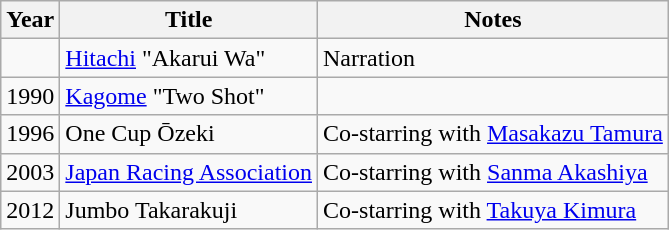<table class="wikitable">
<tr>
<th>Year</th>
<th>Title</th>
<th>Notes</th>
</tr>
<tr>
<td></td>
<td><a href='#'>Hitachi</a> "Akarui Wa"</td>
<td>Narration</td>
</tr>
<tr>
<td>1990</td>
<td><a href='#'>Kagome</a> "Two Shot"</td>
<td></td>
</tr>
<tr>
<td>1996</td>
<td>One Cup Ōzeki</td>
<td>Co-starring with <a href='#'>Masakazu Tamura</a></td>
</tr>
<tr>
<td>2003</td>
<td><a href='#'>Japan Racing Association</a></td>
<td>Co-starring with <a href='#'>Sanma Akashiya</a></td>
</tr>
<tr>
<td>2012</td>
<td>Jumbo Takarakuji</td>
<td>Co-starring with <a href='#'>Takuya Kimura</a></td>
</tr>
</table>
